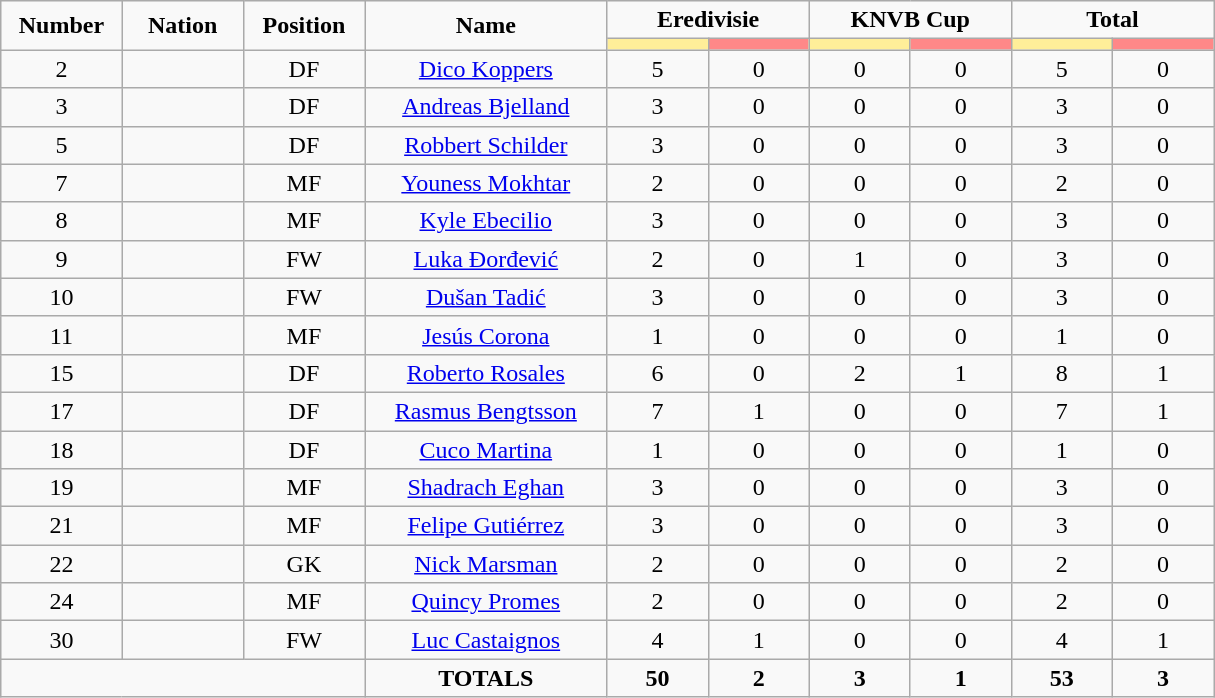<table class="wikitable" style="text-align:center;">
<tr style="text-align:center;">
<td rowspan=2  style="width:10%; "><strong>Number</strong></td>
<td rowspan=2  style="width:10%; "><strong>Nation</strong></td>
<td rowspan=2  style="width:10%; "><strong>Position</strong></td>
<td rowspan=2  style="width:20%; "><strong>Name</strong></td>
<td colspan=2><strong>Eredivisie</strong></td>
<td colspan=2><strong>KNVB Cup</strong></td>
<td colspan=2><strong>Total</strong></td>
</tr>
<tr>
<th style="width:60px; background:#fe9;"></th>
<th style="width:60px; background:#ff8888;"></th>
<th style="width:60px; background:#fe9;"></th>
<th style="width:60px; background:#ff8888;"></th>
<th style="width:60px; background:#fe9;"></th>
<th style="width:60px; background:#ff8888;"></th>
</tr>
<tr>
<td>2</td>
<td></td>
<td>DF</td>
<td><a href='#'>Dico Koppers</a></td>
<td>5</td>
<td>0</td>
<td>0</td>
<td>0</td>
<td>5</td>
<td>0</td>
</tr>
<tr>
<td>3</td>
<td></td>
<td>DF</td>
<td><a href='#'>Andreas Bjelland</a></td>
<td>3</td>
<td>0</td>
<td>0</td>
<td>0</td>
<td>3</td>
<td>0</td>
</tr>
<tr>
<td>5</td>
<td></td>
<td>DF</td>
<td><a href='#'>Robbert Schilder</a></td>
<td>3</td>
<td>0</td>
<td>0</td>
<td>0</td>
<td>3</td>
<td>0</td>
</tr>
<tr>
<td>7</td>
<td></td>
<td>MF</td>
<td><a href='#'>Youness Mokhtar</a></td>
<td>2</td>
<td>0</td>
<td>0</td>
<td>0</td>
<td>2</td>
<td>0</td>
</tr>
<tr>
<td>8</td>
<td></td>
<td>MF</td>
<td><a href='#'>Kyle Ebecilio</a></td>
<td>3</td>
<td>0</td>
<td>0</td>
<td>0</td>
<td>3</td>
<td>0</td>
</tr>
<tr>
<td>9</td>
<td></td>
<td>FW</td>
<td><a href='#'>Luka Đorđević</a></td>
<td>2</td>
<td>0</td>
<td>1</td>
<td>0</td>
<td>3</td>
<td>0</td>
</tr>
<tr>
<td>10</td>
<td></td>
<td>FW</td>
<td><a href='#'>Dušan Tadić</a></td>
<td>3</td>
<td>0</td>
<td>0</td>
<td>0</td>
<td>3</td>
<td>0</td>
</tr>
<tr>
<td>11</td>
<td></td>
<td>MF</td>
<td><a href='#'>Jesús Corona</a></td>
<td>1</td>
<td>0</td>
<td>0</td>
<td>0</td>
<td>1</td>
<td>0</td>
</tr>
<tr>
<td>15</td>
<td></td>
<td>DF</td>
<td><a href='#'>Roberto Rosales</a></td>
<td>6</td>
<td>0</td>
<td>2</td>
<td>1</td>
<td>8</td>
<td>1</td>
</tr>
<tr>
<td>17</td>
<td></td>
<td>DF</td>
<td><a href='#'>Rasmus Bengtsson</a></td>
<td>7</td>
<td>1</td>
<td>0</td>
<td>0</td>
<td>7</td>
<td>1</td>
</tr>
<tr>
<td>18</td>
<td></td>
<td>DF</td>
<td><a href='#'>Cuco Martina</a></td>
<td>1</td>
<td>0</td>
<td>0</td>
<td>0</td>
<td>1</td>
<td>0</td>
</tr>
<tr>
<td>19</td>
<td></td>
<td>MF</td>
<td><a href='#'>Shadrach Eghan</a></td>
<td>3</td>
<td>0</td>
<td>0</td>
<td>0</td>
<td>3</td>
<td>0</td>
</tr>
<tr>
<td>21</td>
<td></td>
<td>MF</td>
<td><a href='#'>Felipe Gutiérrez</a></td>
<td>3</td>
<td>0</td>
<td>0</td>
<td>0</td>
<td>3</td>
<td>0</td>
</tr>
<tr>
<td>22</td>
<td></td>
<td>GK</td>
<td><a href='#'>Nick Marsman</a></td>
<td>2</td>
<td>0</td>
<td>0</td>
<td>0</td>
<td>2</td>
<td>0</td>
</tr>
<tr>
<td>24</td>
<td></td>
<td>MF</td>
<td><a href='#'>Quincy Promes</a></td>
<td>2</td>
<td>0</td>
<td>0</td>
<td>0</td>
<td>2</td>
<td>0</td>
</tr>
<tr>
<td>30</td>
<td></td>
<td>FW</td>
<td><a href='#'>Luc Castaignos</a></td>
<td>4</td>
<td>1</td>
<td>0</td>
<td>0</td>
<td>4</td>
<td>1</td>
</tr>
<tr>
<td colspan=3></td>
<td><strong>TOTALS</strong></td>
<td><strong>50</strong></td>
<td><strong>2</strong></td>
<td><strong>3</strong></td>
<td><strong>1</strong></td>
<td><strong>53</strong></td>
<td><strong>3</strong></td>
</tr>
</table>
